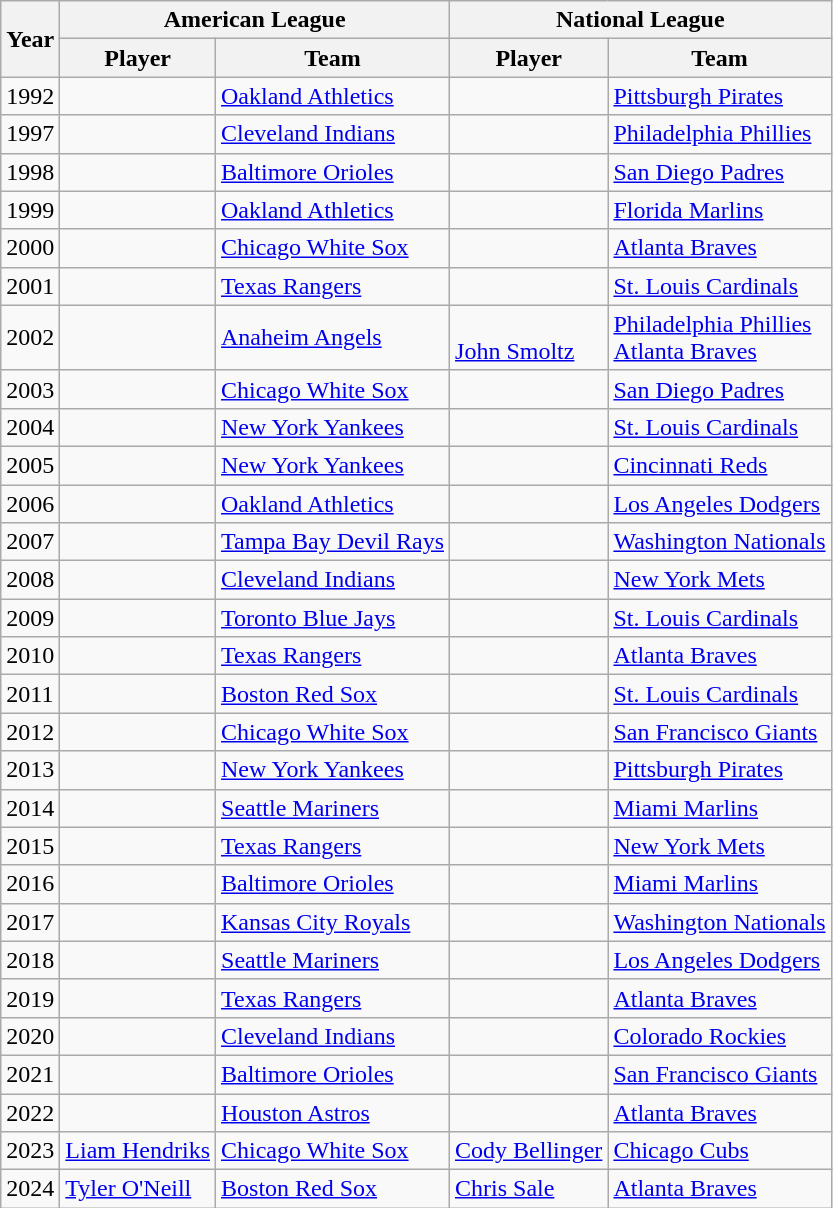<table class="wikitable">
<tr>
<th rowspan=2>Year</th>
<th colspan=2>American League</th>
<th colspan=2>National League</th>
</tr>
<tr>
<th>Player</th>
<th>Team</th>
<th>Player</th>
<th>Team</th>
</tr>
<tr>
<td>1992</td>
<td></td>
<td><a href='#'>Oakland Athletics</a></td>
<td></td>
<td><a href='#'>Pittsburgh Pirates</a></td>
</tr>
<tr>
<td>1997</td>
<td></td>
<td><a href='#'>Cleveland Indians</a></td>
<td></td>
<td><a href='#'>Philadelphia Phillies</a></td>
</tr>
<tr>
<td>1998</td>
<td></td>
<td><a href='#'>Baltimore Orioles</a></td>
<td></td>
<td><a href='#'>San Diego Padres</a></td>
</tr>
<tr>
<td>1999</td>
<td></td>
<td><a href='#'>Oakland Athletics</a></td>
<td></td>
<td><a href='#'>Florida Marlins</a></td>
</tr>
<tr>
<td>2000</td>
<td> </td>
<td><a href='#'>Chicago White Sox</a></td>
<td></td>
<td><a href='#'>Atlanta Braves</a></td>
</tr>
<tr>
<td>2001</td>
<td></td>
<td><a href='#'>Texas Rangers</a></td>
<td></td>
<td><a href='#'>St. Louis Cardinals</a></td>
</tr>
<tr>
<td>2002</td>
<td></td>
<td><a href='#'>Anaheim Angels</a></td>
<td><br><a href='#'>John Smoltz</a></td>
<td><a href='#'>Philadelphia Phillies</a><br><a href='#'>Atlanta Braves</a></td>
</tr>
<tr>
<td>2003</td>
<td></td>
<td><a href='#'>Chicago White Sox</a></td>
<td></td>
<td><a href='#'>San Diego Padres</a></td>
</tr>
<tr>
<td>2004</td>
<td></td>
<td><a href='#'>New York Yankees</a></td>
<td> </td>
<td><a href='#'>St. Louis Cardinals</a></td>
</tr>
<tr>
<td>2005</td>
<td></td>
<td><a href='#'>New York Yankees</a></td>
<td></td>
<td><a href='#'>Cincinnati Reds</a></td>
</tr>
<tr>
<td>2006</td>
<td> </td>
<td><a href='#'>Oakland Athletics</a></td>
<td></td>
<td><a href='#'>Los Angeles Dodgers</a></td>
</tr>
<tr>
<td>2007</td>
<td></td>
<td><a href='#'>Tampa Bay Devil Rays</a></td>
<td></td>
<td><a href='#'>Washington Nationals</a></td>
</tr>
<tr>
<td>2008</td>
<td></td>
<td><a href='#'>Cleveland Indians</a></td>
<td></td>
<td><a href='#'>New York Mets</a></td>
</tr>
<tr>
<td>2009</td>
<td></td>
<td><a href='#'>Toronto Blue Jays</a></td>
<td> </td>
<td><a href='#'>St. Louis Cardinals</a></td>
</tr>
<tr>
<td>2010</td>
<td></td>
<td><a href='#'>Texas Rangers</a></td>
<td></td>
<td><a href='#'>Atlanta Braves</a></td>
</tr>
<tr>
<td>2011</td>
<td></td>
<td><a href='#'>Boston Red Sox</a></td>
<td></td>
<td><a href='#'>St. Louis Cardinals</a></td>
</tr>
<tr>
<td>2012</td>
<td></td>
<td><a href='#'>Chicago White Sox</a></td>
<td></td>
<td><a href='#'>San Francisco Giants</a></td>
</tr>
<tr>
<td>2013</td>
<td></td>
<td><a href='#'>New York Yankees</a></td>
<td></td>
<td><a href='#'>Pittsburgh Pirates</a></td>
</tr>
<tr>
<td>2014</td>
<td></td>
<td><a href='#'>Seattle Mariners</a></td>
<td></td>
<td><a href='#'>Miami Marlins</a></td>
</tr>
<tr>
<td>2015</td>
<td></td>
<td><a href='#'>Texas Rangers</a></td>
<td></td>
<td><a href='#'>New York Mets</a></td>
</tr>
<tr>
<td>2016</td>
<td></td>
<td><a href='#'>Baltimore Orioles</a></td>
<td></td>
<td><a href='#'>Miami Marlins</a></td>
</tr>
<tr>
<td>2017</td>
<td></td>
<td><a href='#'>Kansas City Royals</a></td>
<td></td>
<td><a href='#'>Washington Nationals</a></td>
</tr>
<tr>
<td>2018</td>
<td></td>
<td><a href='#'>Seattle Mariners</a></td>
<td></td>
<td><a href='#'>Los Angeles Dodgers</a></td>
</tr>
<tr>
<td>2019</td>
<td></td>
<td><a href='#'>Texas Rangers</a></td>
<td></td>
<td><a href='#'>Atlanta Braves</a></td>
</tr>
<tr>
<td>2020</td>
<td></td>
<td><a href='#'>Cleveland Indians</a></td>
<td></td>
<td><a href='#'>Colorado Rockies</a></td>
</tr>
<tr>
<td>2021</td>
<td></td>
<td><a href='#'>Baltimore Orioles</a></td>
<td> </td>
<td><a href='#'>San Francisco Giants</a></td>
</tr>
<tr>
<td>2022</td>
<td></td>
<td><a href='#'>Houston Astros</a></td>
<td></td>
<td><a href='#'>Atlanta Braves</a></td>
</tr>
<tr>
<td>2023</td>
<td><a href='#'>Liam Hendriks</a></td>
<td><a href='#'>Chicago White Sox</a></td>
<td><a href='#'>Cody Bellinger</a></td>
<td><a href='#'>Chicago Cubs</a></td>
</tr>
<tr>
<td>2024</td>
<td><a href='#'>Tyler O'Neill</a></td>
<td><a href='#'>Boston Red Sox</a></td>
<td><a href='#'>Chris Sale</a></td>
<td><a href='#'>Atlanta Braves</a></td>
</tr>
</table>
